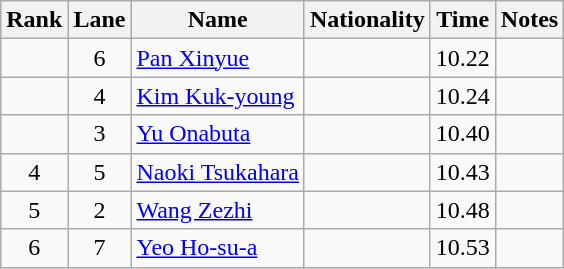<table class="wikitable sortable" style="text-align:center">
<tr>
<th>Rank</th>
<th>Lane</th>
<th>Name</th>
<th>Nationality</th>
<th>Time</th>
<th>Notes</th>
</tr>
<tr>
<td align=center></td>
<td>6</td>
<td align=left><a href='#'>Pan Xinyue</a></td>
<td align=left></td>
<td>10.22</td>
<td></td>
</tr>
<tr>
<td align=center></td>
<td>4</td>
<td align=left><a href='#'>Kim Kuk-young</a></td>
<td align=left></td>
<td>10.24</td>
<td></td>
</tr>
<tr>
<td align=center></td>
<td>3</td>
<td align=left><a href='#'>Yu Onabuta</a></td>
<td align=left></td>
<td>10.40</td>
<td></td>
</tr>
<tr>
<td align=center>4</td>
<td>5</td>
<td align=left><a href='#'>Naoki Tsukahara</a></td>
<td align=left></td>
<td>10.43</td>
<td></td>
</tr>
<tr>
<td align=center>5</td>
<td>2</td>
<td align=left><a href='#'>Wang Zezhi</a></td>
<td align=left></td>
<td>10.48</td>
<td></td>
</tr>
<tr>
<td align=center>6</td>
<td>7</td>
<td align=left><a href='#'>Yeo Ho-su-a</a></td>
<td align=left></td>
<td>10.53</td>
<td></td>
</tr>
</table>
